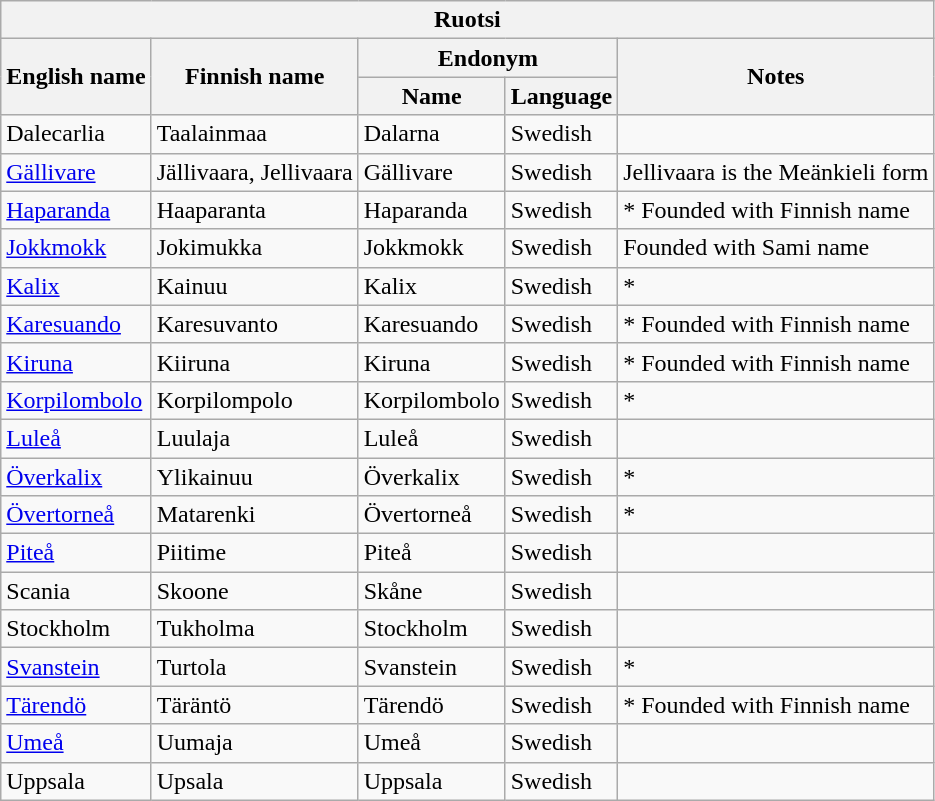<table class="wikitable sortable">
<tr>
<th colspan="5"> Ruotsi</th>
</tr>
<tr>
<th rowspan="2">English name</th>
<th rowspan="2">Finnish name</th>
<th colspan="2">Endonym</th>
<th rowspan="2">Notes</th>
</tr>
<tr>
<th>Name</th>
<th>Language</th>
</tr>
<tr>
<td>Dalecarlia</td>
<td>Taalainmaa</td>
<td>Dalarna</td>
<td>Swedish</td>
<td></td>
</tr>
<tr>
<td><a href='#'>Gällivare</a></td>
<td>Jällivaara, Jellivaara</td>
<td>Gällivare</td>
<td>Swedish</td>
<td>Jellivaara is the Meänkieli form</td>
</tr>
<tr>
<td><a href='#'>Haparanda</a></td>
<td>Haaparanta</td>
<td>Haparanda</td>
<td>Swedish</td>
<td>* Founded with Finnish name</td>
</tr>
<tr>
<td><a href='#'>Jokkmokk</a></td>
<td>Jokimukka</td>
<td>Jokkmokk</td>
<td>Swedish</td>
<td>Founded with Sami name</td>
</tr>
<tr>
<td><a href='#'>Kalix</a></td>
<td>Kainuu</td>
<td>Kalix</td>
<td>Swedish</td>
<td>*</td>
</tr>
<tr>
<td><a href='#'>Karesuando</a></td>
<td>Karesuvanto</td>
<td>Karesuando</td>
<td>Swedish</td>
<td>* Founded with Finnish name</td>
</tr>
<tr>
<td><a href='#'>Kiruna</a></td>
<td>Kiiruna</td>
<td>Kiruna</td>
<td>Swedish</td>
<td>* Founded with Finnish name</td>
</tr>
<tr>
<td><a href='#'>Korpilombolo</a></td>
<td>Korpilompolo</td>
<td>Korpilombolo</td>
<td>Swedish</td>
<td>*</td>
</tr>
<tr>
<td><a href='#'>Luleå</a></td>
<td>Luulaja</td>
<td>Luleå</td>
<td>Swedish</td>
<td></td>
</tr>
<tr>
<td><a href='#'>Överkalix</a></td>
<td>Ylikainuu</td>
<td>Överkalix</td>
<td>Swedish</td>
<td>*</td>
</tr>
<tr>
<td><a href='#'>Övertorneå</a></td>
<td>Matarenki</td>
<td>Övertorneå</td>
<td>Swedish</td>
<td>*</td>
</tr>
<tr>
<td><a href='#'>Piteå</a></td>
<td>Piitime</td>
<td>Piteå</td>
<td>Swedish</td>
<td></td>
</tr>
<tr>
<td>Scania</td>
<td>Skoone</td>
<td>Skåne</td>
<td>Swedish</td>
<td></td>
</tr>
<tr>
<td>Stockholm</td>
<td>Tukholma</td>
<td>Stockholm</td>
<td>Swedish</td>
<td></td>
</tr>
<tr>
<td><a href='#'>Svanstein</a></td>
<td>Turtola</td>
<td>Svanstein</td>
<td>Swedish</td>
<td>*</td>
</tr>
<tr>
<td><a href='#'>Tärendö</a></td>
<td>Täräntö</td>
<td>Tärendö</td>
<td>Swedish</td>
<td>* Founded with Finnish name</td>
</tr>
<tr>
<td><a href='#'>Umeå</a></td>
<td>Uumaja</td>
<td>Umeå</td>
<td>Swedish</td>
<td></td>
</tr>
<tr>
<td>Uppsala</td>
<td>Upsala</td>
<td>Uppsala</td>
<td>Swedish</td>
<td></td>
</tr>
</table>
